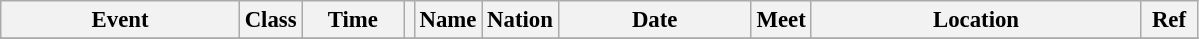<table class="wikitable" style="font-size: 95%;">
<tr>
<th style="width:10em">Event</th>
<th>Class</th>
<th style="width:4em">Time</th>
<th class="unsortable"></th>
<th>Name</th>
<th>Nation</th>
<th style="width:8em">Date</th>
<th>Meet</th>
<th style="width:14em">Location</th>
<th style="width:2em">Ref</th>
</tr>
<tr>
</tr>
</table>
